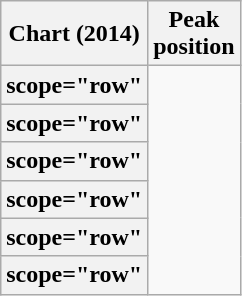<table class="wikitable sortable plainrowheaders">
<tr>
<th>Chart (2014)</th>
<th>Peak<br>position</th>
</tr>
<tr>
<th>scope="row"</th>
</tr>
<tr>
<th>scope="row" </th>
</tr>
<tr>
<th>scope="row"</th>
</tr>
<tr>
<th>scope="row"  </th>
</tr>
<tr>
<th>scope="row" </th>
</tr>
<tr>
<th>scope="row" </th>
</tr>
</table>
